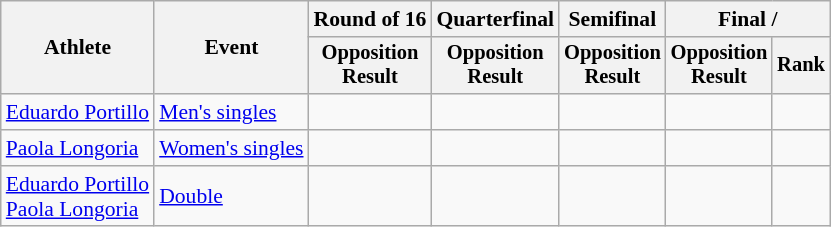<table class=wikitable style=font-size:90%;text-align:center>
<tr>
<th rowspan=2>Athlete</th>
<th rowspan=2>Event</th>
<th>Round of 16</th>
<th>Quarterfinal</th>
<th>Semifinal</th>
<th colspan=2>Final / </th>
</tr>
<tr style=font-size:95%>
<th>Opposition<br>Result</th>
<th>Opposition<br>Result</th>
<th>Opposition<br>Result</th>
<th>Opposition<br>Result</th>
<th>Rank</th>
</tr>
<tr>
<td align=left><a href='#'>Eduardo Portillo</a></td>
<td align=left><a href='#'>Men's singles</a></td>
<td></td>
<td></td>
<td></td>
<td></td>
<td></td>
</tr>
<tr>
<td align=left><a href='#'>Paola Longoria</a></td>
<td align=left><a href='#'>Women's singles</a></td>
<td></td>
<td></td>
<td></td>
<td></td>
<td></td>
</tr>
<tr>
<td align=left><a href='#'>Eduardo Portillo</a><br><a href='#'>Paola Longoria</a></td>
<td align=left><a href='#'>Double</a></td>
<td></td>
<td></td>
<td></td>
<td></td>
<td></td>
</tr>
</table>
